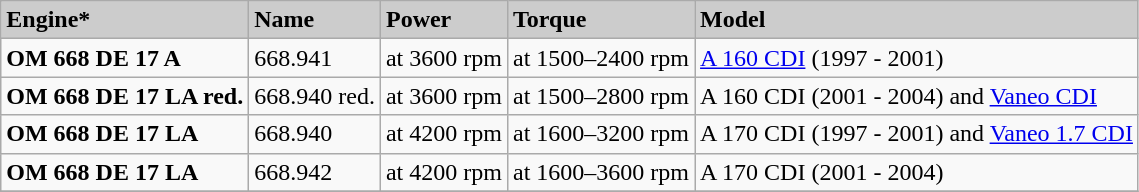<table class="wikitable">
<tr>
<td style="background:#CCCCCC;text-align:left"><strong>Engine*</strong></td>
<td style="background:#CCCCCC;text-align:left"><strong>Name</strong></td>
<td style="background:#CCCCCC;text-align:left"><strong>Power</strong></td>
<td style="background:#CCCCCC;text-align:left"><strong>Torque</strong></td>
<td style="background:#CCCCCC;text-align:left"><strong>Model</strong></td>
</tr>
<tr>
<td><strong>OM 668 DE 17 A</strong></td>
<td>668.941</td>
<td> at 3600 rpm</td>
<td> at 1500–2400 rpm</td>
<td><a href='#'>A 160 CDI</a> (1997 - 2001)</td>
</tr>
<tr>
<td><strong>OM 668 DE 17 LA red.</strong></td>
<td>668.940 red.</td>
<td> at 3600 rpm</td>
<td> at 1500–2800 rpm</td>
<td>A 160 CDI (2001 - 2004) and <a href='#'>Vaneo CDI</a></td>
</tr>
<tr>
<td><strong>OM 668 DE 17 LA</strong></td>
<td>668.940</td>
<td> at 4200 rpm</td>
<td> at 1600–3200 rpm</td>
<td>A 170 CDI (1997 - 2001) and <a href='#'>Vaneo 1.7 CDI</a></td>
</tr>
<tr>
<td><strong>OM 668 DE 17 LA</strong></td>
<td>668.942</td>
<td> at 4200 rpm</td>
<td> at 1600–3600 rpm</td>
<td>A 170 CDI (2001 - 2004)</td>
</tr>
<tr>
</tr>
</table>
